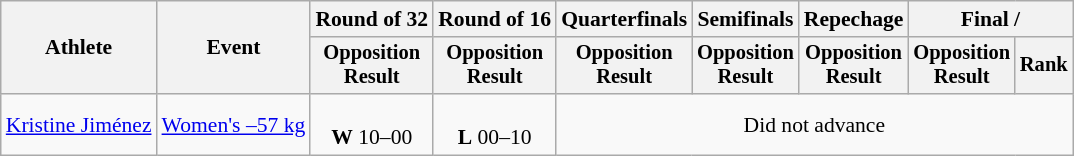<table class="wikitable" style="font-size:90%">
<tr>
<th rowspan="2">Athlete</th>
<th rowspan="2">Event</th>
<th>Round of 32</th>
<th>Round of 16</th>
<th>Quarterfinals</th>
<th>Semifinals</th>
<th>Repechage</th>
<th colspan=2>Final / </th>
</tr>
<tr style="font-size:95%">
<th>Opposition<br>Result</th>
<th>Opposition<br>Result</th>
<th>Opposition<br>Result</th>
<th>Opposition<br>Result</th>
<th>Opposition<br>Result</th>
<th>Opposition<br>Result</th>
<th>Rank</th>
</tr>
<tr align=center>
<td align=left><a href='#'>Kristine Jiménez</a></td>
<td align=left><a href='#'>Women's –57 kg</a></td>
<td><br><strong>W</strong> 10–00</td>
<td><br><strong>L</strong> 00–10</td>
<td colspan="5">Did not advance</td>
</tr>
</table>
